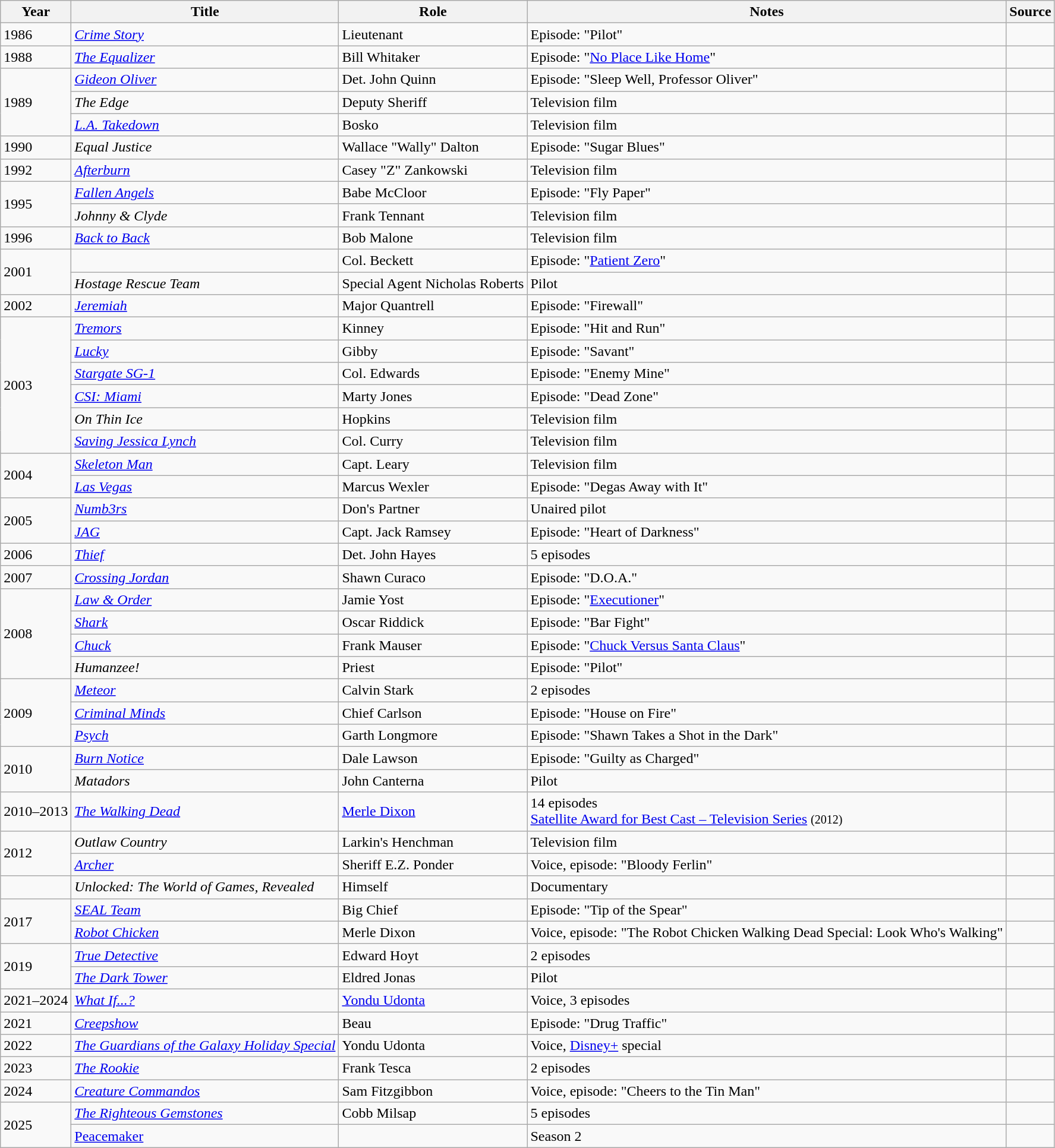<table class="wikitable sortable">
<tr>
<th>Year</th>
<th>Title</th>
<th>Role</th>
<th class="unsortable">Notes</th>
<th class="unsortable">Source</th>
</tr>
<tr>
<td>1986</td>
<td><em><a href='#'>Crime Story</a></em></td>
<td>Lieutenant</td>
<td>Episode: "Pilot"</td>
<td></td>
</tr>
<tr>
<td>1988</td>
<td><em><a href='#'>The Equalizer</a></em></td>
<td>Bill Whitaker</td>
<td>Episode: "<a href='#'>No Place Like Home</a>"</td>
<td></td>
</tr>
<tr>
<td rowspan="3">1989</td>
<td><em><a href='#'>Gideon Oliver</a></em></td>
<td>Det. John Quinn</td>
<td>Episode: "Sleep Well, Professor Oliver"</td>
<td></td>
</tr>
<tr>
<td><em>The Edge</em></td>
<td>Deputy Sheriff</td>
<td>Television film</td>
<td></td>
</tr>
<tr>
<td><em><a href='#'>L.A. Takedown</a></em></td>
<td>Bosko</td>
<td>Television film</td>
<td></td>
</tr>
<tr>
<td>1990</td>
<td><em>Equal Justice</em></td>
<td>Wallace "Wally" Dalton</td>
<td>Episode: "Sugar Blues"</td>
<td></td>
</tr>
<tr>
<td>1992</td>
<td><em><a href='#'>Afterburn</a></em></td>
<td>Casey "Z" Zankowski</td>
<td>Television film</td>
<td></td>
</tr>
<tr>
<td rowspan="2">1995</td>
<td><em><a href='#'>Fallen Angels</a></em></td>
<td>Babe McCloor</td>
<td>Episode: "Fly Paper"</td>
<td></td>
</tr>
<tr>
<td><em>Johnny & Clyde</em></td>
<td>Frank Tennant</td>
<td>Television film</td>
<td></td>
</tr>
<tr>
<td>1996</td>
<td><em><a href='#'>Back to Back</a></em></td>
<td>Bob Malone</td>
<td>Television film</td>
<td></td>
</tr>
<tr>
<td rowspan="2">2001</td>
<td><em></em></td>
<td>Col. Beckett</td>
<td>Episode: "<a href='#'>Patient Zero</a>"</td>
<td></td>
</tr>
<tr>
<td><em>Hostage Rescue Team</em></td>
<td>Special Agent Nicholas Roberts</td>
<td>Pilot</td>
<td></td>
</tr>
<tr>
<td>2002</td>
<td><em><a href='#'>Jeremiah</a></em></td>
<td>Major Quantrell</td>
<td>Episode: "Firewall"</td>
<td></td>
</tr>
<tr>
<td rowspan="6">2003</td>
<td><em><a href='#'>Tremors</a></em></td>
<td>Kinney</td>
<td>Episode: "Hit and Run"</td>
<td></td>
</tr>
<tr>
<td><em><a href='#'>Lucky</a></em></td>
<td>Gibby</td>
<td>Episode: "Savant"</td>
<td></td>
</tr>
<tr>
<td><em><a href='#'>Stargate SG-1</a></em></td>
<td>Col. Edwards</td>
<td>Episode: "Enemy Mine"</td>
<td></td>
</tr>
<tr>
<td><em><a href='#'>CSI: Miami</a></em></td>
<td>Marty Jones</td>
<td>Episode: "Dead Zone"</td>
<td></td>
</tr>
<tr>
<td><em>On Thin Ice</em></td>
<td>Hopkins</td>
<td>Television film</td>
<td></td>
</tr>
<tr>
<td><em><a href='#'>Saving Jessica Lynch</a></em></td>
<td>Col. Curry</td>
<td>Television film</td>
<td></td>
</tr>
<tr>
<td rowspan="2">2004</td>
<td><em><a href='#'>Skeleton Man</a></em></td>
<td>Capt. Leary</td>
<td>Television film</td>
<td></td>
</tr>
<tr>
<td><em><a href='#'>Las Vegas</a></em></td>
<td>Marcus Wexler</td>
<td>Episode: "Degas Away with It"</td>
<td></td>
</tr>
<tr>
<td rowspan="2">2005</td>
<td><em><a href='#'>Numb3rs</a></em></td>
<td>Don's Partner</td>
<td>Unaired pilot</td>
<td></td>
</tr>
<tr>
<td><em><a href='#'>JAG</a></em></td>
<td>Capt. Jack Ramsey</td>
<td>Episode: "Heart of Darkness"</td>
<td></td>
</tr>
<tr>
<td>2006</td>
<td><em><a href='#'>Thief</a></em></td>
<td>Det. John Hayes</td>
<td>5 episodes</td>
<td></td>
</tr>
<tr>
<td>2007</td>
<td><em><a href='#'>Crossing Jordan</a></em></td>
<td>Shawn Curaco</td>
<td>Episode: "D.O.A."</td>
<td></td>
</tr>
<tr>
<td rowspan="4">2008</td>
<td><em><a href='#'>Law & Order</a></em></td>
<td>Jamie Yost</td>
<td>Episode: "<a href='#'>Executioner</a>"</td>
<td></td>
</tr>
<tr>
<td><em><a href='#'>Shark</a></em></td>
<td>Oscar Riddick</td>
<td>Episode: "Bar Fight"</td>
<td></td>
</tr>
<tr>
<td><em><a href='#'>Chuck</a></em></td>
<td>Frank Mauser</td>
<td>Episode: "<a href='#'>Chuck Versus Santa Claus</a>"</td>
<td></td>
</tr>
<tr>
<td><em>Humanzee!</em></td>
<td>Priest</td>
<td>Episode: "Pilot"</td>
<td></td>
</tr>
<tr>
<td rowspan="3">2009</td>
<td><em><a href='#'>Meteor</a></em></td>
<td>Calvin Stark</td>
<td>2 episodes</td>
<td></td>
</tr>
<tr>
<td><em><a href='#'>Criminal Minds</a></em></td>
<td>Chief Carlson</td>
<td>Episode: "House on Fire"</td>
<td></td>
</tr>
<tr>
<td><em><a href='#'>Psych</a></em></td>
<td>Garth Longmore</td>
<td>Episode: "Shawn Takes a Shot in the Dark"</td>
<td></td>
</tr>
<tr>
<td rowspan="2">2010</td>
<td><em><a href='#'>Burn Notice</a></em></td>
<td>Dale Lawson</td>
<td>Episode: "Guilty as Charged"</td>
<td></td>
</tr>
<tr>
<td><em>Matadors</em></td>
<td>John Canterna</td>
<td>Pilot</td>
<td></td>
</tr>
<tr>
<td>2010–2013</td>
<td><em><a href='#'>The Walking Dead</a></em></td>
<td><a href='#'>Merle Dixon</a></td>
<td>14 episodes<br><a href='#'>Satellite Award for Best Cast – Television Series</a> <small>(2012)</small></td>
<td></td>
</tr>
<tr>
<td rowspan="2">2012</td>
<td><em>Outlaw Country</em></td>
<td>Larkin's Henchman</td>
<td>Television film</td>
<td></td>
</tr>
<tr>
<td><em><a href='#'>Archer</a></em></td>
<td>Sheriff E.Z. Ponder</td>
<td>Voice, episode: "Bloody Ferlin"</td>
<td></td>
</tr>
<tr>
<td></td>
<td><em>Unlocked: The World of Games, Revealed</em></td>
<td>Himself</td>
<td>Documentary</td>
<td></td>
</tr>
<tr>
<td rowspan=2>2017</td>
<td><em><a href='#'>SEAL Team</a></em></td>
<td>Big Chief</td>
<td>Episode: "Tip of the Spear"</td>
<td></td>
</tr>
<tr>
<td><em><a href='#'>Robot Chicken</a></em></td>
<td>Merle Dixon</td>
<td>Voice, episode: "The Robot Chicken Walking Dead Special: Look Who's Walking"</td>
<td></td>
</tr>
<tr>
<td rowspan=2>2019</td>
<td><em><a href='#'>True Detective</a></em></td>
<td>Edward Hoyt</td>
<td>2 episodes</td>
<td></td>
</tr>
<tr>
<td><em><a href='#'>The Dark Tower</a></em></td>
<td>Eldred Jonas</td>
<td>Pilot</td>
<td></td>
</tr>
<tr>
<td>2021–2024</td>
<td><em><a href='#'>What If...?</a></em></td>
<td><a href='#'>Yondu Udonta</a></td>
<td>Voice, 3 episodes</td>
<td></td>
</tr>
<tr>
<td>2021</td>
<td><em><a href='#'>Creepshow</a></em></td>
<td>Beau</td>
<td>Episode: "Drug Traffic"</td>
<td></td>
</tr>
<tr>
<td>2022</td>
<td><em><a href='#'>The Guardians of the Galaxy Holiday Special</a></em></td>
<td>Yondu Udonta</td>
<td>Voice, <a href='#'>Disney+</a> special</td>
<td></td>
</tr>
<tr>
<td>2023</td>
<td><em><a href='#'>The Rookie</a></em></td>
<td>Frank Tesca</td>
<td>2 episodes</td>
<td></td>
</tr>
<tr>
<td>2024</td>
<td><em><a href='#'>Creature Commandos</a></em></td>
<td>Sam Fitzgibbon</td>
<td>Voice, episode: "Cheers to the Tin Man"</td>
<td></td>
</tr>
<tr>
<td rowspan="2">2025</td>
<td><em><a href='#'>The Righteous Gemstones</a></em></td>
<td>Cobb Milsap</td>
<td>5 episodes</td>
<td></td>
</tr>
<tr>
<td><a href='#'>Peacemaker</a></td>
<td></td>
<td>Season 2</td>
<td></td>
</tr>
</table>
